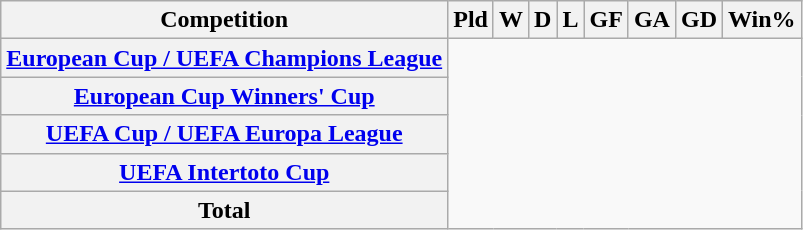<table class="wikitable unsortable plainrowheaders" style="text-align:center">
<tr>
<th scope="col">Competition</th>
<th scope="col">Pld</th>
<th scope="col">W</th>
<th scope="col">D</th>
<th scope="col">L</th>
<th scope="col">GF</th>
<th scope="col">GA</th>
<th scope="col">GD</th>
<th scope="col">Win%</th>
</tr>
<tr>
<th scope="row" align=left><a href='#'>European Cup / UEFA Champions League</a><br></th>
</tr>
<tr>
<th scope="row" align=left><a href='#'>European Cup Winners' Cup</a><br></th>
</tr>
<tr>
<th scope="row" align=left><a href='#'>UEFA Cup / UEFA Europa League</a><br></th>
</tr>
<tr>
<th scope="row" align=left><a href='#'>UEFA Intertoto Cup</a><br></th>
</tr>
<tr>
<th>Total<br></th>
</tr>
</table>
